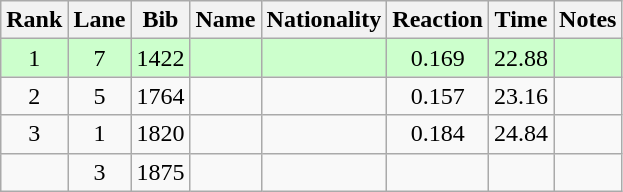<table class="wikitable sortable" style="text-align:center">
<tr>
<th>Rank</th>
<th>Lane</th>
<th>Bib</th>
<th>Name</th>
<th>Nationality</th>
<th>Reaction</th>
<th>Time</th>
<th>Notes</th>
</tr>
<tr bgcolor=ccffcc>
<td>1</td>
<td>7</td>
<td>1422</td>
<td align=left></td>
<td align=left></td>
<td>0.169</td>
<td>22.88</td>
<td><strong></strong></td>
</tr>
<tr>
<td>2</td>
<td>5</td>
<td>1764</td>
<td align=left></td>
<td align=left></td>
<td>0.157</td>
<td>23.16</td>
<td></td>
</tr>
<tr>
<td>3</td>
<td>1</td>
<td>1820</td>
<td align=left></td>
<td align=left></td>
<td>0.184</td>
<td>24.84</td>
<td></td>
</tr>
<tr>
<td></td>
<td>3</td>
<td>1875</td>
<td align=left></td>
<td align=left></td>
<td></td>
<td></td>
<td><strong></strong></td>
</tr>
</table>
